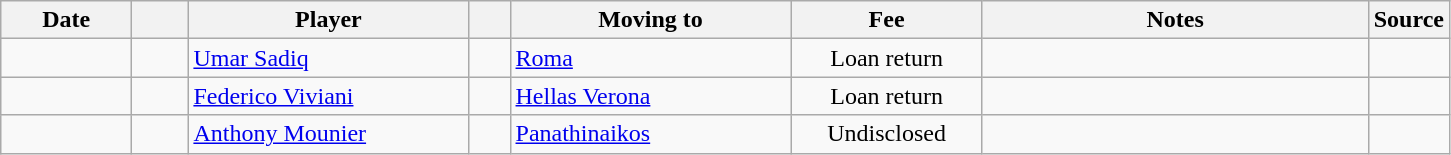<table class="wikitable sortable">
<tr>
<th style="width:80px;">Date</th>
<th style="width:30px;"></th>
<th style="width:180px;">Player</th>
<th style="width:20px;"></th>
<th style="width:180px;">Moving to</th>
<th style="width:120px;" class="unsortable">Fee</th>
<th style="width:250px;" class="unsortable">Notes</th>
<th style="width:20px;">Source</th>
</tr>
<tr>
<td></td>
<td align=center></td>
<td> <a href='#'>Umar Sadiq</a></td>
<td align=center></td>
<td> <a href='#'>Roma</a></td>
<td align=center>Loan return</td>
<td align=center></td>
<td></td>
</tr>
<tr>
<td></td>
<td align=center></td>
<td> <a href='#'>Federico Viviani</a></td>
<td align=center></td>
<td> <a href='#'>Hellas Verona</a></td>
<td align=center>Loan return</td>
<td align=center></td>
<td></td>
</tr>
<tr>
<td></td>
<td align=center></td>
<td> <a href='#'>Anthony Mounier</a></td>
<td align=center></td>
<td> <a href='#'>Panathinaikos</a></td>
<td align=center>Undisclosed</td>
<td align=center></td>
<td></td>
</tr>
</table>
